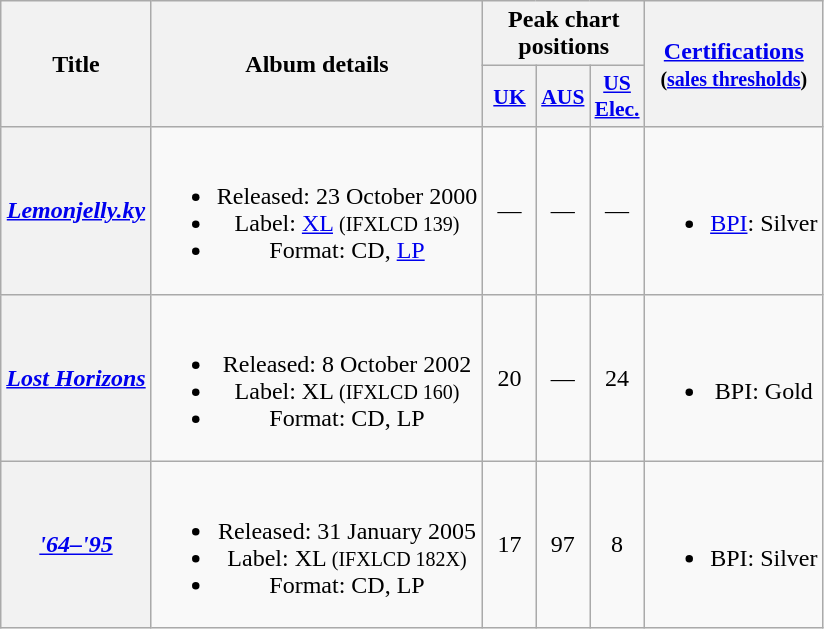<table class="wikitable plainrowheaders" style="text-align:center;">
<tr>
<th scope="col" rowspan="2">Title</th>
<th scope="col" rowspan="2">Album details</th>
<th scope="col" colspan="3">Peak chart positions</th>
<th scope="col" rowspan="2"><a href='#'>Certifications</a><br><small>(<a href='#'>sales thresholds</a>)</small></th>
</tr>
<tr>
<th style="width:2em;font-size:90%"><a href='#'>UK</a><br></th>
<th style="width:2em;font-size:90%"><a href='#'>AUS</a><br></th>
<th style="width:2em;font-size:90%"><a href='#'>US<br>Elec.</a><br></th>
</tr>
<tr>
<th scope="row"><em><a href='#'>Lemonjelly.ky</a></em></th>
<td><br><ul><li>Released: 23 October 2000</li><li>Label: <a href='#'>XL</a> <small>(IFXLCD 139)</small></li><li>Format: CD, <a href='#'>LP</a></li></ul></td>
<td>—</td>
<td>—</td>
<td>—</td>
<td><br><ul><li><a href='#'>BPI</a>: Silver</li></ul></td>
</tr>
<tr>
<th scope="row"><em><a href='#'>Lost Horizons</a></em></th>
<td><br><ul><li>Released: 8 October 2002</li><li>Label: XL <small>(IFXLCD 160)</small></li><li>Format: CD, LP</li></ul></td>
<td>20</td>
<td>—</td>
<td>24</td>
<td><br><ul><li>BPI: Gold</li></ul></td>
</tr>
<tr>
<th scope="row"><em><a href='#'>'64–'95</a></em></th>
<td><br><ul><li>Released: 31 January 2005</li><li>Label: XL <small>(IFXLCD 182X)</small></li><li>Format: CD, LP</li></ul></td>
<td>17</td>
<td>97</td>
<td>8</td>
<td><br><ul><li>BPI: Silver</li></ul></td>
</tr>
</table>
